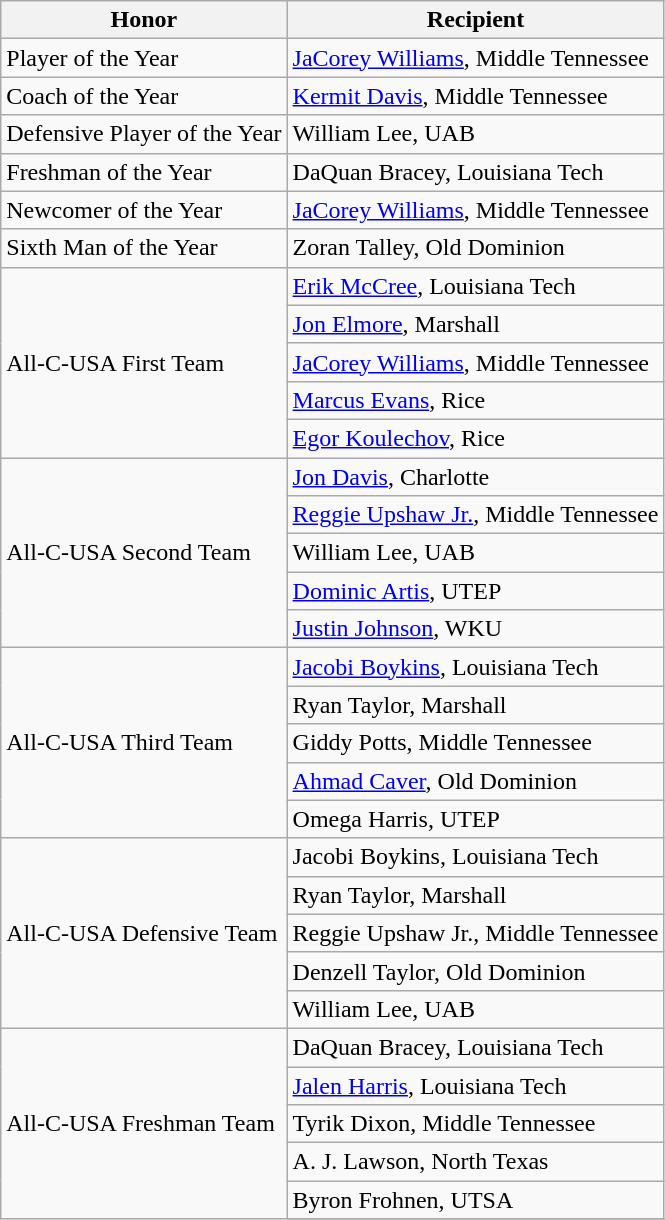<table class="wikitable" border="1">
<tr>
<th>Honor</th>
<th>Recipient</th>
</tr>
<tr>
<td>Player of the Year</td>
<td><a href='#'>JaCorey Williams</a>, Middle Tennessee</td>
</tr>
<tr>
<td>Coach of the Year</td>
<td><a href='#'>Kermit Davis</a>, Middle Tennessee</td>
</tr>
<tr>
<td>Defensive Player of the Year</td>
<td>William Lee, UAB</td>
</tr>
<tr>
<td>Freshman of the Year</td>
<td>DaQuan Bracey, Louisiana Tech</td>
</tr>
<tr>
<td>Newcomer of the Year</td>
<td><a href='#'>JaCorey Williams</a>, Middle Tennessee</td>
</tr>
<tr>
<td>Sixth Man of the Year</td>
<td>Zoran Talley, Old Dominion</td>
</tr>
<tr>
<td rowspan="5" valign="middle">All-C-USA First Team</td>
<td><a href='#'>Erik McCree</a>, Louisiana Tech</td>
</tr>
<tr>
<td><a href='#'>Jon Elmore</a>, Marshall</td>
</tr>
<tr>
<td><a href='#'>JaCorey Williams</a>, Middle Tennessee</td>
</tr>
<tr>
<td><a href='#'>Marcus Evans</a>, Rice</td>
</tr>
<tr>
<td><a href='#'>Egor Koulechov</a>, Rice</td>
</tr>
<tr>
<td rowspan="5" valign="middle">All-C-USA Second Team</td>
<td><a href='#'>Jon Davis</a>, Charlotte</td>
</tr>
<tr>
<td><a href='#'>Reggie Upshaw Jr.</a>, Middle Tennessee</td>
</tr>
<tr>
<td>William Lee, UAB</td>
</tr>
<tr>
<td><a href='#'>Dominic Artis</a>, UTEP</td>
</tr>
<tr>
<td><a href='#'>Justin Johnson</a>, WKU</td>
</tr>
<tr>
<td rowspan="5" valign="middle">All-C-USA Third Team</td>
<td><a href='#'>Jacobi Boykins</a>, Louisiana Tech</td>
</tr>
<tr>
<td>Ryan Taylor, Marshall</td>
</tr>
<tr>
<td>Giddy Potts, Middle Tennessee</td>
</tr>
<tr>
<td><a href='#'>Ahmad Caver</a>, Old Dominion</td>
</tr>
<tr>
<td>Omega Harris, UTEP</td>
</tr>
<tr>
<td rowspan="5" valign="middle">All-C-USA Defensive Team</td>
<td>Jacobi Boykins, Louisiana Tech</td>
</tr>
<tr>
<td>Ryan Taylor, Marshall</td>
</tr>
<tr>
<td>Reggie Upshaw Jr., Middle Tennessee</td>
</tr>
<tr>
<td>Denzell Taylor, Old Dominion</td>
</tr>
<tr>
<td>William Lee, UAB</td>
</tr>
<tr>
<td rowspan="10" valign="middle">All-C-USA Freshman Team</td>
<td>DaQuan Bracey, Louisiana Tech</td>
</tr>
<tr>
<td><a href='#'>Jalen Harris</a>, Louisiana Tech</td>
</tr>
<tr>
<td>Tyrik Dixon, Middle Tennessee</td>
</tr>
<tr>
<td>A. J. Lawson, North Texas</td>
</tr>
<tr>
<td>Byron Frohnen, UTSA</td>
</tr>
<tr>
</tr>
</table>
